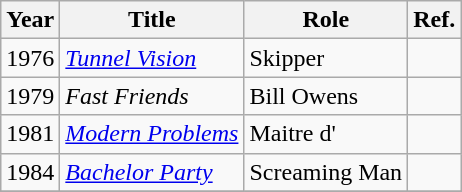<table class="wikitable">
<tr>
<th>Year</th>
<th>Title</th>
<th>Role</th>
<th>Ref.</th>
</tr>
<tr>
<td>1976</td>
<td><em><a href='#'>Tunnel Vision</a></em></td>
<td>Skipper</td>
<td></td>
</tr>
<tr>
<td>1979</td>
<td><em>Fast Friends</em></td>
<td>Bill Owens</td>
<td></td>
</tr>
<tr>
<td>1981</td>
<td><em><a href='#'>Modern Problems</a></em></td>
<td>Maitre d'</td>
<td></td>
</tr>
<tr>
<td>1984</td>
<td><em><a href='#'>Bachelor Party</a></em></td>
<td>Screaming Man</td>
<td></td>
</tr>
<tr>
</tr>
</table>
